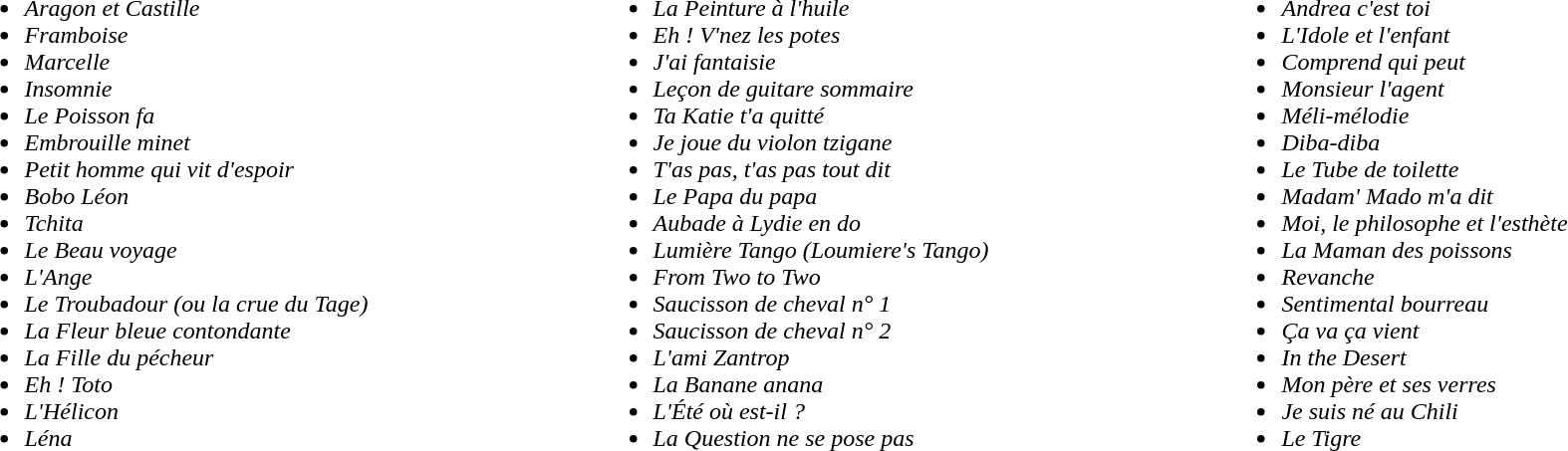<table border="0" align="center" width="100%">
<tr>
<td style="vertical-align:top" width="33%"><br><ul><li><em>Aragon et Castille</em></li><li><em>Framboise</em></li><li><em>Marcelle</em></li><li><em>Insomnie</em></li><li><em>Le Poisson fa</em></li><li><em>Embrouille minet</em></li><li><em>Petit homme qui vit d'espoir</em></li><li><em>Bobo Léon</em></li><li><em>Tchita</em></li><li><em>Le Beau voyage</em></li><li><em>L'Ange</em></li><li><em>Le Troubadour (ou la crue du Tage)</em></li><li><em>La Fleur bleue contondante</em></li><li><em>La Fille du pécheur</em></li><li><em>Eh ! Toto</em></li><li><em>L'Hélicon</em></li><li><em>Léna</em></li></ul></td>
<td style="vertical-align:top" width="33%"><br><ul><li><em>La Peinture à l'huile</em></li><li><em>Eh ! V'nez les potes</em></li><li><em>J'ai fantaisie</em></li><li><em>Leçon de guitare sommaire</em></li><li><em>Ta Katie t'a quitté</em></li><li><em>Je joue du violon tzigane</em></li><li><em>T'as pas, t'as pas tout dit</em></li><li><em>Le Papa du papa</em></li><li><em>Aubade à Lydie en do</em></li><li><em>Lumière Tango (Loumiere's Tango)</em></li><li><em>From Two to Two</em></li><li><em>Saucisson de cheval n° 1</em></li><li><em>Saucisson de cheval n° 2</em></li><li><em>L'ami Zantrop</em></li><li><em>La Banane anana</em></li><li><em>L'Été où est-il ?</em></li><li><em>La Question ne se pose pas</em></li></ul></td>
<td style="vertical-align:top" width="33%"><br><ul><li><em>Andrea c'est toi</em></li><li><em>L'Idole et l'enfant</em></li><li><em>Comprend qui peut</em></li><li><em>Monsieur l'agent</em></li><li><em>Méli-mélodie</em></li><li><em>Diba-diba</em></li><li><em>Le Tube de toilette</em></li><li><em>Madam' Mado m'a dit</em></li><li><em>Moi, le philosophe et l'esthète</em></li><li><em>La Maman des poissons</em></li><li><em>Revanche</em></li><li><em>Sentimental bourreau</em></li><li><em>Ça va ça vient</em></li><li><em>In the Desert</em></li><li><em>Mon père et ses verres</em></li><li><em>Je suis né au Chili</em></li><li><em>Le Tigre</em></li></ul></td>
</tr>
</table>
